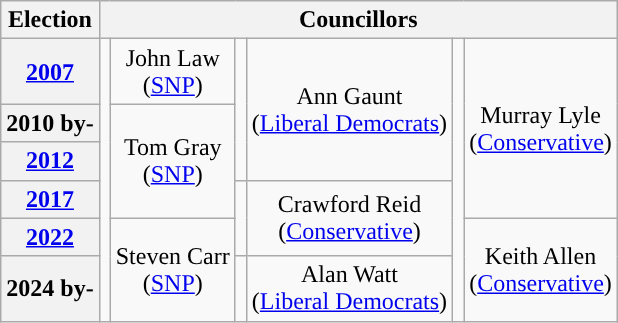<table class="wikitable" style="text-align:center">
<tr>
<th>Election</th>
<th colspan=8>Councillors</th>
</tr>
<tr>
<th><a href='#'>2007</a></th>
<td rowspan=6; style="background-color: "></td>
<td rowspan=1>John Law<br>(<a href='#'>SNP</a>)</td>
<td rowspan=3; style="background-color: "></td>
<td rowspan=3>Ann Gaunt<br>(<a href='#'>Liberal Democrats</a>)</td>
<td rowspan=6; style="background-color: "></td>
<td rowspan=4>Murray Lyle<br>(<a href='#'>Conservative</a>)</td>
</tr>
<tr>
<th>2010 by-</th>
<td rowspan=3>Tom Gray<br>(<a href='#'>SNP</a>)</td>
</tr>
<tr>
<th><a href='#'>2012</a></th>
</tr>
<tr>
<th><a href='#'>2017</a></th>
<td rowspan=2; style="background-color: "></td>
<td rowspan=2>Crawford Reid<br>(<a href='#'>Conservative</a>)</td>
</tr>
<tr>
<th><a href='#'>2022</a></th>
<td rowspan=2>Steven Carr<br>(<a href='#'>SNP</a>)</td>
<td rowspan=2>Keith Allen<br>(<a href='#'>Conservative</a>)</td>
</tr>
<tr>
<th>2024 by-</th>
<td rowspan=1; style="background-color: "></td>
<td rowspan=1>Alan Watt<br>(<a href='#'>Liberal Democrats</a>)</td>
</tr>
</table>
